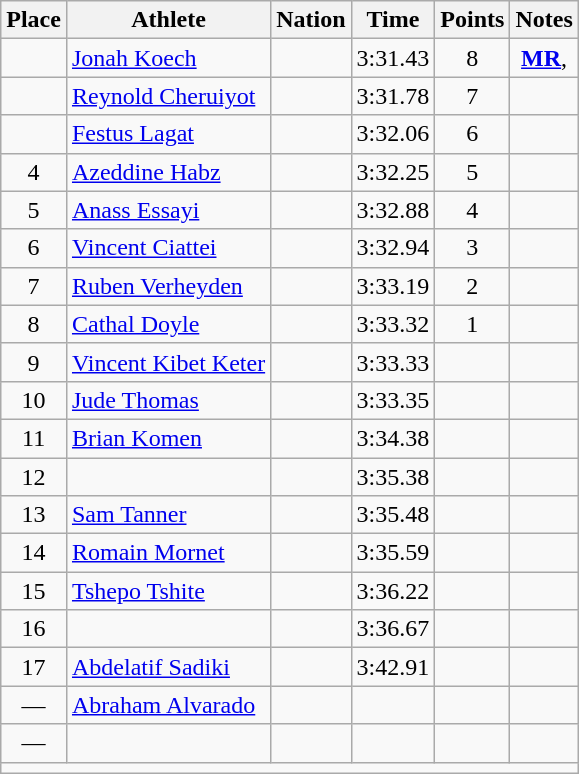<table class="wikitable mw-datatable sortable" style="text-align:center;">
<tr>
<th scope="col">Place</th>
<th scope="col">Athlete</th>
<th scope="col">Nation</th>
<th scope="col">Time</th>
<th scope="col">Points</th>
<th scope="col">Notes</th>
</tr>
<tr>
<td></td>
<td align="left"><a href='#'>Jonah Koech</a></td>
<td align="left"></td>
<td>3:31.43</td>
<td>8</td>
<td><strong><a href='#'>MR</a></strong>, </td>
</tr>
<tr>
<td></td>
<td align="left"><a href='#'>Reynold Cheruiyot</a></td>
<td align="left"></td>
<td>3:31.78</td>
<td>7</td>
<td></td>
</tr>
<tr>
<td></td>
<td align="left"><a href='#'>Festus Lagat</a></td>
<td align="left"></td>
<td>3:32.06</td>
<td>6</td>
<td></td>
</tr>
<tr>
<td>4</td>
<td align="left"><a href='#'>Azeddine Habz</a></td>
<td align="left"></td>
<td>3:32.25</td>
<td>5</td>
<td></td>
</tr>
<tr>
<td>5</td>
<td align="left"><a href='#'>Anass Essayi</a></td>
<td align="left"></td>
<td>3:32.88</td>
<td>4</td>
<td></td>
</tr>
<tr>
<td>6</td>
<td align="left"><a href='#'>Vincent Ciattei</a></td>
<td align="left"></td>
<td>3:32.94</td>
<td>3</td>
<td></td>
</tr>
<tr>
<td>7</td>
<td align="left"><a href='#'>Ruben Verheyden</a></td>
<td align="left"></td>
<td>3:33.19</td>
<td>2</td>
<td></td>
</tr>
<tr>
<td>8</td>
<td align="left"><a href='#'>Cathal Doyle</a></td>
<td align="left"></td>
<td>3:33.32</td>
<td>1</td>
<td></td>
</tr>
<tr>
<td>9</td>
<td align="left"><a href='#'>Vincent Kibet Keter</a></td>
<td align="left"></td>
<td>3:33.33</td>
<td></td>
<td></td>
</tr>
<tr>
<td>10</td>
<td align="left"><a href='#'>Jude Thomas</a></td>
<td align="left"></td>
<td>3:33.35</td>
<td></td>
<td></td>
</tr>
<tr>
<td>11</td>
<td align="left"><a href='#'>Brian Komen</a></td>
<td align="left"></td>
<td>3:34.38</td>
<td></td>
<td></td>
</tr>
<tr>
<td>12</td>
<td align="left"></td>
<td align="left"></td>
<td>3:35.38</td>
<td></td>
<td></td>
</tr>
<tr>
<td>13</td>
<td align="left"><a href='#'>Sam Tanner</a></td>
<td align="left"></td>
<td>3:35.48</td>
<td></td>
<td></td>
</tr>
<tr>
<td>14</td>
<td align="left"><a href='#'>Romain Mornet</a></td>
<td align="left"></td>
<td>3:35.59</td>
<td></td>
<td></td>
</tr>
<tr>
<td>15</td>
<td align="left"><a href='#'>Tshepo Tshite</a></td>
<td align="left"></td>
<td>3:36.22</td>
<td></td>
<td></td>
</tr>
<tr>
<td>16</td>
<td align="left"></td>
<td align="left"></td>
<td>3:36.67</td>
<td></td>
<td></td>
</tr>
<tr>
<td>17</td>
<td align="left"><a href='#'>Abdelatif Sadiki</a></td>
<td align="left"></td>
<td>3:42.91</td>
<td></td>
<td></td>
</tr>
<tr>
<td>—</td>
<td align="left"><a href='#'>Abraham Alvarado</a></td>
<td align="left"></td>
<td></td>
<td></td>
<td></td>
</tr>
<tr>
<td>—</td>
<td align="left"></td>
<td align="left"></td>
<td></td>
<td></td>
<td></td>
</tr>
<tr class="sortbottom">
<td colspan="6"></td>
</tr>
</table>
